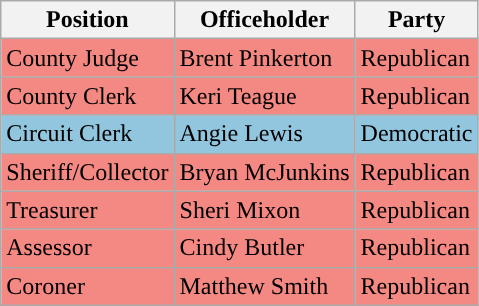<table class="wikitable mw-collapsible">
<tr>
<th>Position</th>
<th>Officeholder</th>
<th>Party</th>
</tr>
<tr style="background-color:#F48882;">
<td>County Judge</td>
<td>Brent Pinkerton</td>
<td>Republican</td>
</tr>
<tr style="background-color:#F48882;">
<td>County Clerk</td>
<td>Keri Teague</td>
<td>Republican</td>
</tr>
<tr style="background-color:#92C5DE;">
<td>Circuit Clerk</td>
<td>Angie Lewis</td>
<td>Democratic</td>
</tr>
<tr style="background-color:#F48882;">
<td>Sheriff/Collector</td>
<td>Bryan McJunkins</td>
<td>Republican</td>
</tr>
<tr style="background-color:#F48882;">
<td>Treasurer</td>
<td>Sheri Mixon</td>
<td>Republican</td>
</tr>
<tr style="background-color:#F48882;">
<td>Assessor</td>
<td>Cindy Butler</td>
<td>Republican</td>
</tr>
<tr style="background-color:#F48882;">
<td>Coroner</td>
<td>Matthew Smith</td>
<td>Republican</td>
</tr>
</table>
